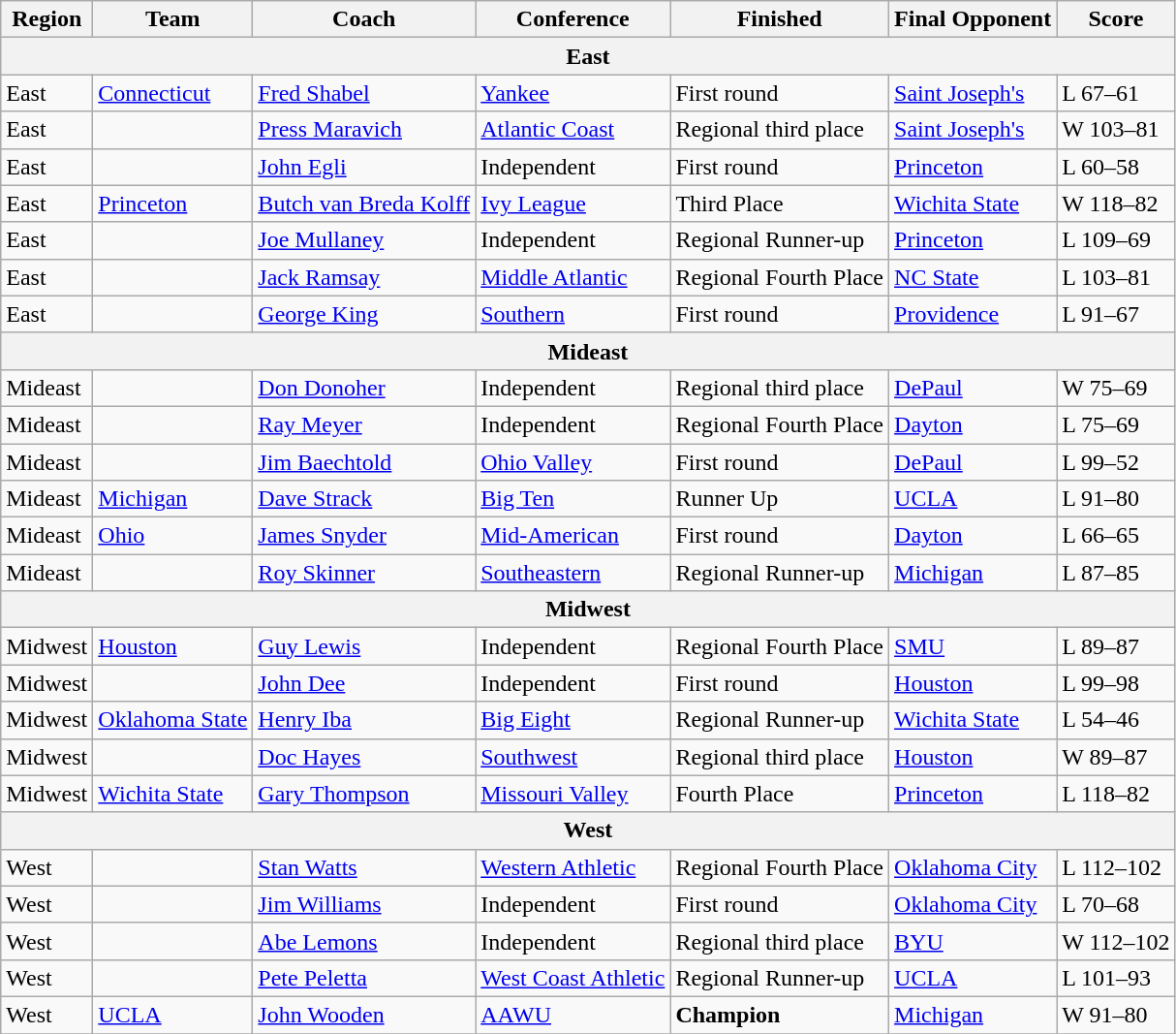<table class=wikitable>
<tr>
<th>Region</th>
<th>Team</th>
<th>Coach</th>
<th>Conference</th>
<th>Finished</th>
<th>Final Opponent</th>
<th>Score</th>
</tr>
<tr>
<th colspan=7>East</th>
</tr>
<tr>
<td>East</td>
<td><a href='#'>Connecticut</a></td>
<td><a href='#'>Fred Shabel</a></td>
<td><a href='#'>Yankee</a></td>
<td>First round</td>
<td><a href='#'>Saint Joseph's</a></td>
<td>L 67–61</td>
</tr>
<tr>
<td>East</td>
<td></td>
<td><a href='#'>Press Maravich</a></td>
<td><a href='#'>Atlantic Coast</a></td>
<td>Regional third place</td>
<td><a href='#'>Saint Joseph's</a></td>
<td>W 103–81</td>
</tr>
<tr>
<td>East</td>
<td></td>
<td><a href='#'>John Egli</a></td>
<td>Independent</td>
<td>First round</td>
<td><a href='#'>Princeton</a></td>
<td>L 60–58</td>
</tr>
<tr>
<td>East</td>
<td><a href='#'>Princeton</a></td>
<td><a href='#'>Butch van Breda Kolff</a></td>
<td><a href='#'>Ivy League</a></td>
<td>Third Place</td>
<td><a href='#'>Wichita State</a></td>
<td>W 118–82</td>
</tr>
<tr>
<td>East</td>
<td></td>
<td><a href='#'>Joe Mullaney</a></td>
<td>Independent</td>
<td>Regional Runner-up</td>
<td><a href='#'>Princeton</a></td>
<td>L 109–69</td>
</tr>
<tr>
<td>East</td>
<td></td>
<td><a href='#'>Jack Ramsay</a></td>
<td><a href='#'>Middle Atlantic</a></td>
<td>Regional Fourth Place</td>
<td><a href='#'>NC State</a></td>
<td>L 103–81</td>
</tr>
<tr>
<td>East</td>
<td></td>
<td><a href='#'>George King</a></td>
<td><a href='#'>Southern</a></td>
<td>First round</td>
<td><a href='#'>Providence</a></td>
<td>L 91–67</td>
</tr>
<tr>
<th colspan=7>Mideast</th>
</tr>
<tr>
<td>Mideast</td>
<td></td>
<td><a href='#'>Don Donoher</a></td>
<td>Independent</td>
<td>Regional third place</td>
<td><a href='#'>DePaul</a></td>
<td>W 75–69</td>
</tr>
<tr>
<td>Mideast</td>
<td></td>
<td><a href='#'>Ray Meyer</a></td>
<td>Independent</td>
<td>Regional Fourth Place</td>
<td><a href='#'>Dayton</a></td>
<td>L 75–69</td>
</tr>
<tr>
<td>Mideast</td>
<td></td>
<td><a href='#'>Jim Baechtold</a></td>
<td><a href='#'>Ohio Valley</a></td>
<td>First round</td>
<td><a href='#'>DePaul</a></td>
<td>L 99–52</td>
</tr>
<tr>
<td>Mideast</td>
<td><a href='#'>Michigan</a></td>
<td><a href='#'>Dave Strack</a></td>
<td><a href='#'>Big Ten</a></td>
<td>Runner Up</td>
<td><a href='#'>UCLA</a></td>
<td>L 91–80</td>
</tr>
<tr>
<td>Mideast</td>
<td><a href='#'>Ohio</a></td>
<td><a href='#'>James Snyder</a></td>
<td><a href='#'>Mid-American</a></td>
<td>First round</td>
<td><a href='#'>Dayton</a></td>
<td>L 66–65</td>
</tr>
<tr>
<td>Mideast</td>
<td></td>
<td><a href='#'>Roy Skinner</a></td>
<td><a href='#'>Southeastern</a></td>
<td>Regional Runner-up</td>
<td><a href='#'>Michigan</a></td>
<td>L 87–85</td>
</tr>
<tr>
<th colspan=7>Midwest</th>
</tr>
<tr>
<td>Midwest</td>
<td><a href='#'>Houston</a></td>
<td><a href='#'>Guy Lewis</a></td>
<td>Independent</td>
<td>Regional Fourth Place</td>
<td><a href='#'>SMU</a></td>
<td>L 89–87</td>
</tr>
<tr>
<td>Midwest</td>
<td></td>
<td><a href='#'>John Dee</a></td>
<td>Independent</td>
<td>First round</td>
<td><a href='#'>Houston</a></td>
<td>L 99–98</td>
</tr>
<tr>
<td>Midwest</td>
<td><a href='#'>Oklahoma State</a></td>
<td><a href='#'>Henry Iba</a></td>
<td><a href='#'>Big Eight</a></td>
<td>Regional Runner-up</td>
<td><a href='#'>Wichita State</a></td>
<td>L 54–46</td>
</tr>
<tr>
<td>Midwest</td>
<td></td>
<td><a href='#'>Doc Hayes</a></td>
<td><a href='#'>Southwest</a></td>
<td>Regional third place</td>
<td><a href='#'>Houston</a></td>
<td>W 89–87</td>
</tr>
<tr>
<td>Midwest</td>
<td><a href='#'>Wichita State</a></td>
<td><a href='#'>Gary Thompson</a></td>
<td><a href='#'>Missouri Valley</a></td>
<td>Fourth Place</td>
<td><a href='#'>Princeton</a></td>
<td>L 118–82</td>
</tr>
<tr>
<th colspan=7>West</th>
</tr>
<tr>
<td>West</td>
<td></td>
<td><a href='#'>Stan Watts</a></td>
<td><a href='#'>Western Athletic</a></td>
<td>Regional Fourth Place</td>
<td><a href='#'>Oklahoma City</a></td>
<td>L 112–102</td>
</tr>
<tr>
<td>West</td>
<td></td>
<td><a href='#'>Jim Williams</a></td>
<td>Independent</td>
<td>First round</td>
<td><a href='#'>Oklahoma City</a></td>
<td>L 70–68</td>
</tr>
<tr>
<td>West</td>
<td></td>
<td><a href='#'>Abe Lemons</a></td>
<td>Independent</td>
<td>Regional third place</td>
<td><a href='#'>BYU</a></td>
<td>W 112–102</td>
</tr>
<tr>
<td>West</td>
<td></td>
<td><a href='#'>Pete Peletta</a></td>
<td><a href='#'>West Coast Athletic</a></td>
<td>Regional Runner-up</td>
<td><a href='#'>UCLA</a></td>
<td>L 101–93</td>
</tr>
<tr>
<td>West</td>
<td><a href='#'>UCLA</a></td>
<td><a href='#'>John Wooden</a></td>
<td><a href='#'>AAWU</a></td>
<td><strong>Champion</strong></td>
<td><a href='#'>Michigan</a></td>
<td>W 91–80</td>
</tr>
<tr>
</tr>
</table>
